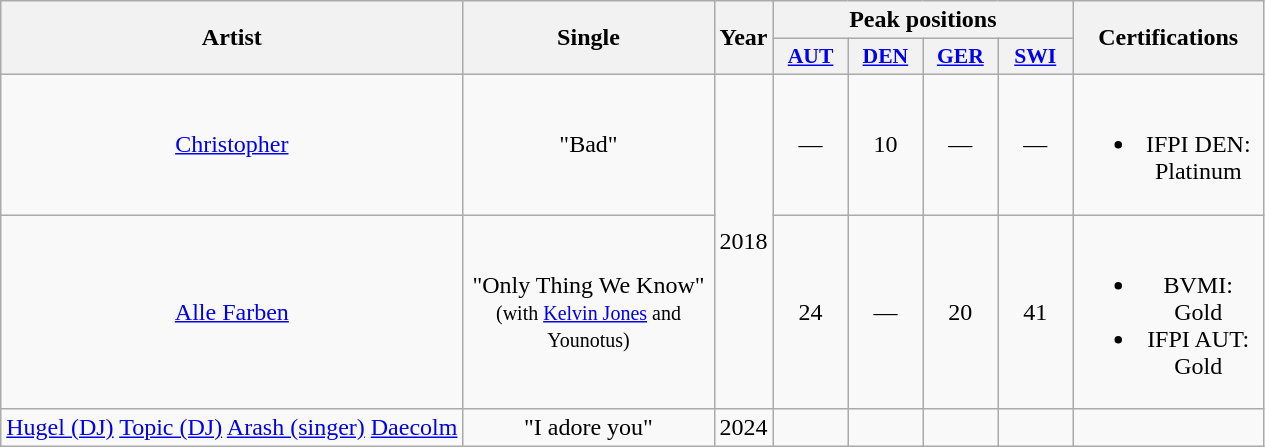<table class="wikitable plainrowheaders" style="text-align:center">
<tr>
<th rowspan="2">Artist</th>
<th rowspan="2" width="160">Single</th>
<th rowspan="2" width="10">Year</th>
<th colspan="4" width="20">Peak positions</th>
<th rowspan="2" width="120">Certifications</th>
</tr>
<tr>
<th scope="col" style="width:3em;font-size:90%;"><a href='#'>AUT</a></th>
<th scope="col" style="width:3em;font-size:90%;"><a href='#'>DEN</a></th>
<th scope="col" style="width:3em;font-size:90%;"><a href='#'>GER</a></th>
<th scope="col" style="width:3em;font-size:90%;"><a href='#'>SWI</a></th>
</tr>
<tr>
<td><a href='#'>Christopher</a></td>
<td>"Bad"</td>
<td rowspan="2">2018</td>
<td>—</td>
<td>10<br></td>
<td>—</td>
<td>—</td>
<td><br><ul><li>IFPI DEN: Platinum</li></ul></td>
</tr>
<tr>
<td><a href='#'>Alle Farben</a></td>
<td>"Only Thing We Know" <br><small>(with <a href='#'>Kelvin Jones</a> and Younotus)</small></td>
<td>24<br></td>
<td>—</td>
<td>20<br></td>
<td>41</td>
<td><br><ul><li>BVMI: Gold</li><li>IFPI AUT: Gold</li></ul></td>
</tr>
<tr>
<td><a href='#'>Hugel (DJ)</a> <a href='#'>Topic (DJ)</a> <a href='#'>Arash (singer)</a> <a href='#'>Daecolm</a></td>
<td>"I adore you"</td>
<td rowspan="2">2024</td>
<td></td>
<td></td>
<td></td>
<td></td>
</tr>
</table>
